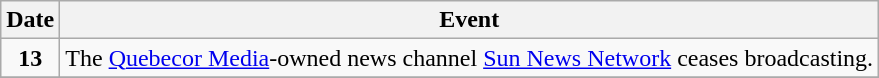<table class="wikitable">
<tr>
<th>Date</th>
<th>Event</th>
</tr>
<tr>
<td style="text-align:center;"><strong>13</strong></td>
<td>The <a href='#'>Quebecor Media</a>-owned news channel <a href='#'>Sun News Network</a> ceases broadcasting.</td>
</tr>
<tr>
</tr>
</table>
